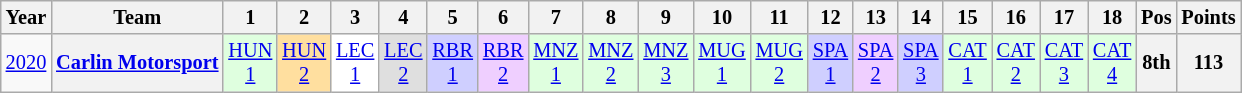<table class="wikitable" style="text-align:center; font-size:85%">
<tr>
<th>Year</th>
<th>Team</th>
<th>1</th>
<th>2</th>
<th>3</th>
<th>4</th>
<th>5</th>
<th>6</th>
<th>7</th>
<th>8</th>
<th>9</th>
<th>10</th>
<th>11</th>
<th>12</th>
<th>13</th>
<th>14</th>
<th>15</th>
<th>16</th>
<th>17</th>
<th>18</th>
<th>Pos</th>
<th>Points</th>
</tr>
<tr>
<td><a href='#'>2020</a></td>
<th nowrap><a href='#'>Carlin Motorsport</a></th>
<td style="background:#DFFFDF"><a href='#'>HUN<br>1</a><br></td>
<td style="background:#FFDF9F"><a href='#'>HUN<br>2</a><br></td>
<td style="background:#FFFFFF"><a href='#'>LEC<br>1</a><br></td>
<td style="background:#DFDFDF"><a href='#'>LEC<br>2</a><br></td>
<td style="background:#CFCFFF"><a href='#'>RBR<br>1</a><br></td>
<td style="background:#EFCFFF"><a href='#'>RBR<br>2</a><br></td>
<td style="background:#DFFFDF"><a href='#'>MNZ<br>1</a><br></td>
<td style="background:#DFFFDF"><a href='#'>MNZ<br>2</a><br></td>
<td style="background:#DFFFDF"><a href='#'>MNZ<br>3</a><br></td>
<td style="background:#DFFFDF"><a href='#'>MUG<br>1</a><br></td>
<td style="background:#DFFFDF"><a href='#'>MUG<br>2</a><br></td>
<td style="background:#CFCFFF"><a href='#'>SPA<br>1</a><br></td>
<td style="background:#EFCFFF"><a href='#'>SPA<br>2</a><br></td>
<td style="background:#CFCFFF"><a href='#'>SPA<br>3</a><br></td>
<td style="background:#DFFFDF"><a href='#'>CAT<br>1</a><br></td>
<td style="background:#DFFFDF"><a href='#'>CAT<br>2</a><br></td>
<td style="background:#DFFFDF"><a href='#'>CAT<br>3</a><br></td>
<td style="background:#DFFFDF"><a href='#'>CAT<br>4</a><br></td>
<th>8th</th>
<th>113</th>
</tr>
</table>
